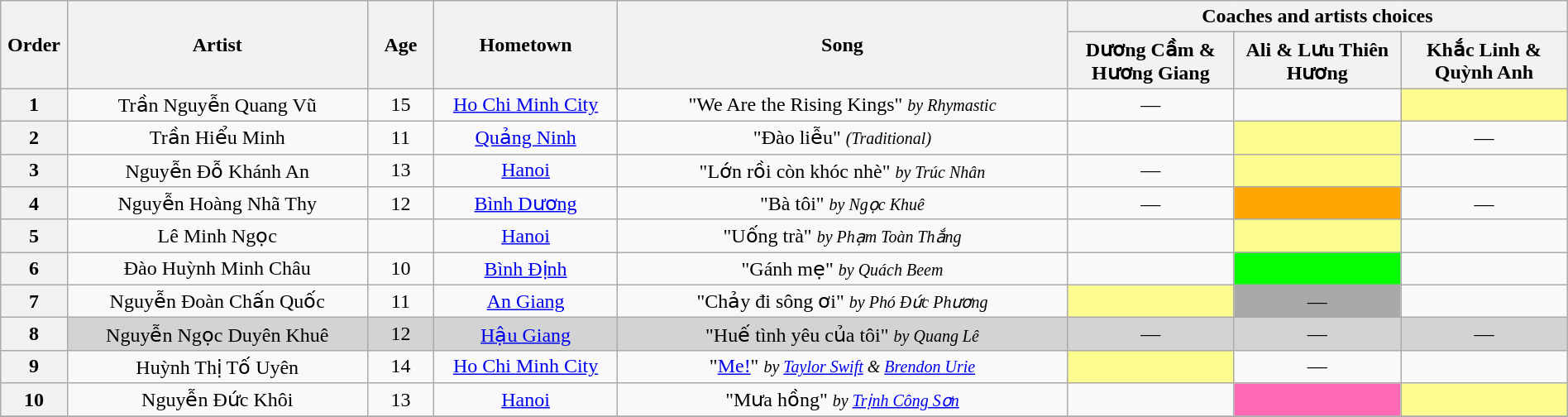<table class="wikitable" style="text-align:center; width:100%;">
<tr>
<th scope="col" rowspan="2" style="width:04%;">Order</th>
<th scope="col" rowspan="2" style="width:18%;">Artist</th>
<th scope="col" rowspan="2" style="width:04%;">Age</th>
<th scope="col" rowspan="2" style="width:11%;">Hometown</th>
<th scope="col" rowspan="2" style="width:27%;">Song</th>
<th scope="col" colspan="4" style="width:30%;">Coaches and artists choices</th>
</tr>
<tr>
<th style="width:10%;">Dương Cầm & Hương Giang</th>
<th style="width:10%;">Ali & Lưu Thiên Hương</th>
<th style="width:10%;">Khắc Linh & Quỳnh Anh</th>
</tr>
<tr>
<th scope="row">1</th>
<td>Trần Nguyễn Quang Vũ</td>
<td>15</td>
<td><a href='#'>Ho Chi Minh City</a></td>
<td>"We Are the Rising Kings" <small><em>by Rhymastic</em></small></td>
<td style="text-align:center;">—</td>
<td style="text-align:center;"></td>
<td style="background:#fdfc8f;text-align:center;"></td>
</tr>
<tr>
<th scope="row">2</th>
<td>Trần Hiểu Minh</td>
<td>11</td>
<td><a href='#'>Quảng Ninh</a></td>
<td>"Đào liễu" <small><em>(Traditional)</em></small></td>
<td style="text-align:center;"></td>
<td style="background:#fdfc8f;text-align:center;"></td>
<td style="text-align:center;">—</td>
</tr>
<tr>
<th scope="row">3</th>
<td>Nguyễn Đỗ Khánh An</td>
<td>13</td>
<td><a href='#'>Hanoi</a></td>
<td>"Lớn rồi còn khóc nhè" <small><em>by Trúc Nhân</em></small></td>
<td style="text-align:center;">—</td>
<td style="background:#fdfc8f;text-align:center;"></td>
<td style="text-align:center;"></td>
</tr>
<tr>
<th scope="row">4</th>
<td>Nguyễn Hoàng Nhã Thy</td>
<td>12</td>
<td><a href='#'>Bình Dương</a></td>
<td>"Bà tôi" <small><em>by Ngọc Khuê</em></small></td>
<td style="text-align:center;">—</td>
<td style="background:orange;text-align:center;"></td>
<td style="text-align:center;">—</td>
</tr>
<tr>
<th scope="row">5</th>
<td>Lê Minh Ngọc</td>
<td></td>
<td><a href='#'>Hanoi</a></td>
<td>"Uống trà" <small><em>by Phạm Toàn Thắng</em></small></td>
<td style="text-align:center;"></td>
<td style="background:#fdfc8f;text-align:center;"></td>
<td style="text-align:center;"></td>
</tr>
<tr>
<th scope="row">6</th>
<td>Đào Huỳnh Minh Châu</td>
<td>10</td>
<td><a href='#'>Bình Định</a></td>
<td>"Gánh mẹ" <small><em>by Quách Beem</em></small></td>
<td style="text-align:center;"></td>
<td style="background:#02ff02;text-align:center;"> </td>
<td style="text-align:center;"></td>
</tr>
<tr>
<th scope="row">7</th>
<td>Nguyễn Đoàn Chấn Quốc</td>
<td>11</td>
<td><a href='#'>An Giang</a></td>
<td>"Chảy đi sông ơi" <small><em>by Phó Đức Phương</em></small></td>
<td style="background:#fdfc8f;text-align:center;"></td>
<td style="background:darkgrey;text-align:center;">—</td>
<td style="text-align:center;"></td>
</tr>
<tr>
<th scope="row">8</th>
<td style="background:lightgrey;">Nguyễn Ngọc Duyên Khuê</td>
<td style="background:lightgrey;">12</td>
<td style="background:lightgrey;"><a href='#'>Hậu Giang</a></td>
<td style="background:lightgrey;">"Huế tình yêu của tôi" <small><em>by Quang Lê</em></small></td>
<td style="background:lightgrey;text-align:center;">—</td>
<td style="background:lightgrey;text-align:center;">—</td>
<td style="background:lightgrey;text-align:center;">—</td>
</tr>
<tr>
<th scope="row">9</th>
<td>Huỳnh Thị Tố Uyên</td>
<td>14</td>
<td><a href='#'>Ho Chi Minh City</a></td>
<td>"<a href='#'>Me!</a>" <small><em>by <a href='#'>Taylor Swift</a> & <a href='#'>Brendon Urie</a></em></small></td>
<td style="background:#fdfc8f;text-align:center;"></td>
<td style="text-align:center;">—</td>
<td style="text-align:center;"></td>
</tr>
<tr>
<th scope="row">10</th>
<td>Nguyễn Đức Khôi</td>
<td>13</td>
<td><a href='#'>Hanoi</a></td>
<td>"Mưa hồng" <small><em>by <a href='#'>Trịnh Công Sơn</a></em></small></td>
<td style="text-align:center;"></td>
<td style="background:hotpink;text-align:center;"></td>
<td style="background:#fdfc8f;text-align:center;"></td>
</tr>
<tr>
</tr>
</table>
